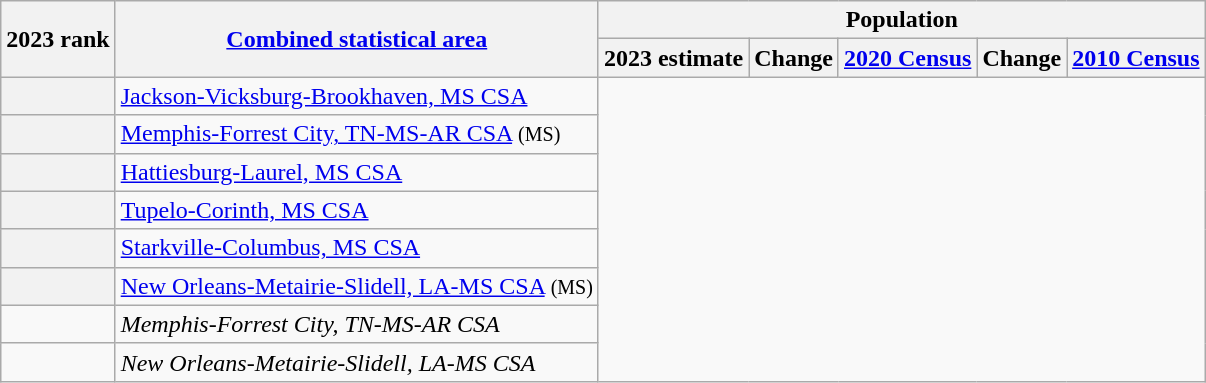<table class="wikitable sortable">
<tr>
<th scope=col rowspan=2>2023 rank</th>
<th scope=col rowspan=2><a href='#'>Combined statistical area</a></th>
<th colspan=5>Population</th>
</tr>
<tr>
<th scope=col>2023 estimate</th>
<th scope=col>Change</th>
<th scope=col><a href='#'>2020 Census</a></th>
<th scope=col>Change</th>
<th scope=col><a href='#'>2010 Census</a></th>
</tr>
<tr>
<th scope=row></th>
<td><a href='#'>Jackson-Vicksburg-Brookhaven, MS CSA</a><br></td>
</tr>
<tr>
<th scope=row></th>
<td><a href='#'>Memphis-Forrest City, TN-MS-AR CSA</a> <small>(MS)</small><br></td>
</tr>
<tr>
<th scope=row></th>
<td><a href='#'>Hattiesburg-Laurel, MS CSA</a><br></td>
</tr>
<tr>
<th scope=row></th>
<td><a href='#'>Tupelo-Corinth, MS CSA</a><br></td>
</tr>
<tr>
<th scope=row></th>
<td><a href='#'>Starkville-Columbus, MS CSA</a><br></td>
</tr>
<tr>
<th scope=row></th>
<td><a href='#'>New Orleans-Metairie-Slidell, LA-MS CSA</a> <small>(MS)</small><br></td>
</tr>
<tr>
<td></td>
<td><em><span>Memphis-Forrest City, TN-MS-AR CSA</span></em><br></td>
</tr>
<tr>
<td></td>
<td><em><span>New Orleans-Metairie-Slidell, LA-MS CSA</span></em><br></td>
</tr>
</table>
